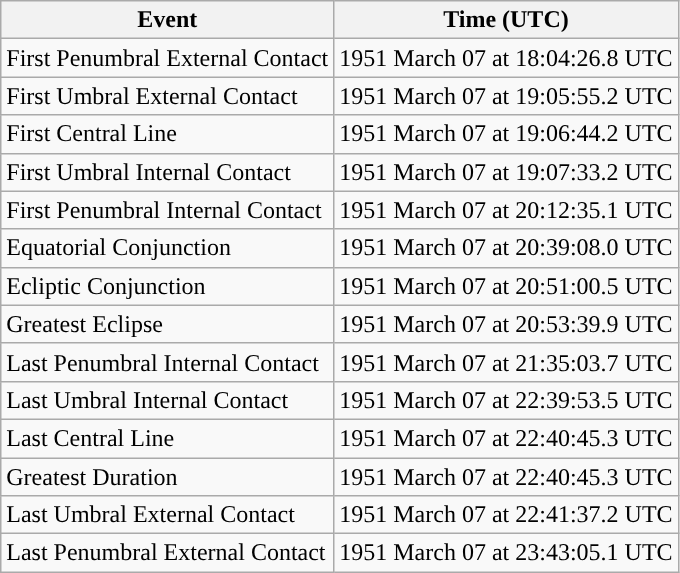<table class="wikitable">
<tr>
<th>Event</th>
<th>Time (UTC)</th>
</tr>
<tr>
<td>First Penumbral External Contact</td>
<td>1951 March 07 at 18:04:26.8 UTC</td>
</tr>
<tr>
<td>First Umbral External Contact</td>
<td>1951 March 07 at 19:05:55.2 UTC</td>
</tr>
<tr>
<td>First Central Line</td>
<td>1951 March 07 at 19:06:44.2 UTC</td>
</tr>
<tr>
<td>First Umbral Internal Contact</td>
<td>1951 March 07 at 19:07:33.2 UTC</td>
</tr>
<tr>
<td>First Penumbral Internal Contact</td>
<td>1951 March 07 at 20:12:35.1 UTC</td>
</tr>
<tr>
<td>Equatorial Conjunction</td>
<td>1951 March 07 at 20:39:08.0 UTC</td>
</tr>
<tr>
<td>Ecliptic Conjunction</td>
<td>1951 March 07 at 20:51:00.5 UTC</td>
</tr>
<tr>
<td>Greatest Eclipse</td>
<td>1951 March 07 at 20:53:39.9 UTC</td>
</tr>
<tr>
<td>Last Penumbral Internal Contact</td>
<td>1951 March 07 at 21:35:03.7 UTC</td>
</tr>
<tr>
<td>Last Umbral Internal Contact</td>
<td>1951 March 07 at 22:39:53.5 UTC</td>
</tr>
<tr>
<td>Last Central Line</td>
<td>1951 March 07 at 22:40:45.3 UTC</td>
</tr>
<tr>
<td>Greatest Duration</td>
<td>1951 March 07 at 22:40:45.3 UTC</td>
</tr>
<tr>
<td>Last Umbral External Contact</td>
<td>1951 March 07 at 22:41:37.2 UTC</td>
</tr>
<tr>
<td>Last Penumbral External Contact</td>
<td>1951 March 07 at 23:43:05.1 UTC</td>
</tr>
</table>
